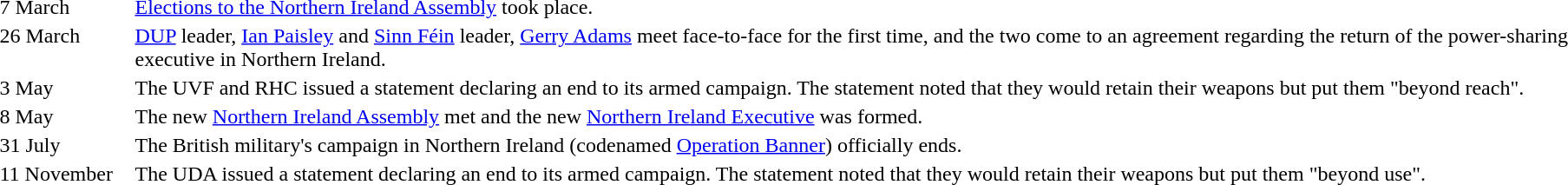<table width=100%>
<tr>
<td style="width:100px; vertical-align:top;">7 March</td>
<td><a href='#'>Elections to the Northern Ireland Assembly</a> took place.</td>
</tr>
<tr>
<td style="width:100px; vertical-align:top;">26 March</td>
<td><a href='#'>DUP</a> leader, <a href='#'>Ian Paisley</a> and <a href='#'>Sinn Féin</a> leader, <a href='#'>Gerry Adams</a> meet face-to-face for the first time, and the two come to an agreement regarding the return of the power-sharing executive in Northern Ireland.</td>
</tr>
<tr>
<td style="width:100px; vertical-align:top;">3 May</td>
<td>The UVF and RHC issued a statement declaring an end to its armed campaign. The statement noted that they would retain their weapons but put them "beyond reach".</td>
</tr>
<tr>
<td style="width:100px; vertical-align:top;">8 May</td>
<td>The new <a href='#'>Northern Ireland Assembly</a> met and the new <a href='#'>Northern Ireland Executive</a> was formed.</td>
</tr>
<tr>
<td style="width:100px; vertical-align:top;">31 July</td>
<td>The British military's campaign in Northern Ireland (codenamed <a href='#'>Operation Banner</a>) officially ends.</td>
</tr>
<tr>
<td style="width:100px; vertical-align:top;">11 November</td>
<td>The UDA issued a statement declaring an end to its armed campaign. The statement noted that they would retain their weapons but put them "beyond use".</td>
</tr>
</table>
